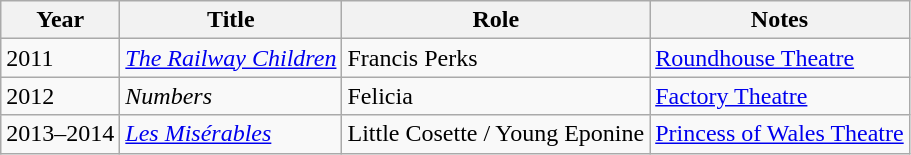<table class="wikitable">
<tr>
<th>Year</th>
<th>Title</th>
<th>Role</th>
<th>Notes</th>
</tr>
<tr>
<td>2011</td>
<td><em><a href='#'>The Railway Children</a></em></td>
<td>Francis Perks</td>
<td><a href='#'>Roundhouse Theatre</a></td>
</tr>
<tr>
<td>2012</td>
<td><em>Numbers</em></td>
<td>Felicia</td>
<td><a href='#'>Factory Theatre</a></td>
</tr>
<tr>
<td>2013–2014</td>
<td><em><a href='#'>Les Misérables</a></em></td>
<td>Little Cosette / Young Eponine</td>
<td><a href='#'>Princess of Wales Theatre</a></td>
</tr>
</table>
